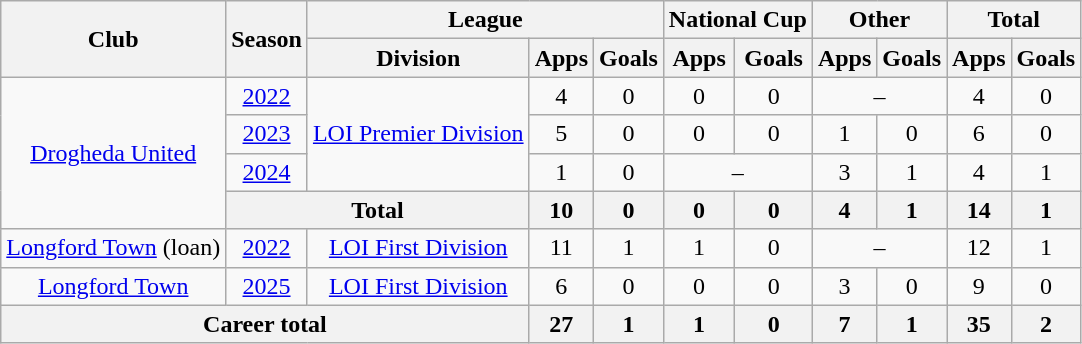<table class="wikitable" style="text-align:center">
<tr>
<th rowspan=2>Club</th>
<th rowspan=2>Season</th>
<th colspan=3>League</th>
<th colspan=2>National Cup</th>
<th colspan=2>Other</th>
<th colspan=2>Total</th>
</tr>
<tr>
<th>Division</th>
<th>Apps</th>
<th>Goals</th>
<th>Apps</th>
<th>Goals</th>
<th>Apps</th>
<th>Goals</th>
<th>Apps</th>
<th>Goals</th>
</tr>
<tr>
<td rowspan="4"><a href='#'>Drogheda United</a></td>
<td><a href='#'>2022</a></td>
<td rowspan="3"><a href='#'>LOI Premier Division</a></td>
<td>4</td>
<td>0</td>
<td>0</td>
<td>0</td>
<td colspan="2">–</td>
<td>4</td>
<td>0</td>
</tr>
<tr>
<td><a href='#'>2023</a></td>
<td>5</td>
<td>0</td>
<td>0</td>
<td>0</td>
<td>1</td>
<td>0</td>
<td>6</td>
<td>0</td>
</tr>
<tr>
<td><a href='#'>2024</a></td>
<td>1</td>
<td>0</td>
<td colspan="2">–</td>
<td>3</td>
<td>1</td>
<td>4</td>
<td>1</td>
</tr>
<tr>
<th colspan=2>Total</th>
<th>10</th>
<th>0</th>
<th>0</th>
<th>0</th>
<th>4</th>
<th>1</th>
<th>14</th>
<th>1</th>
</tr>
<tr>
<td><a href='#'>Longford Town</a> (loan)</td>
<td><a href='#'>2022</a></td>
<td><a href='#'>LOI First Division</a></td>
<td>11</td>
<td>1</td>
<td>1</td>
<td>0</td>
<td colspan="2">–</td>
<td>12</td>
<td>1</td>
</tr>
<tr>
<td><a href='#'>Longford Town</a></td>
<td><a href='#'>2025</a></td>
<td><a href='#'>LOI First Division</a></td>
<td>6</td>
<td>0</td>
<td>0</td>
<td>0</td>
<td>3</td>
<td>0</td>
<td>9</td>
<td>0</td>
</tr>
<tr>
<th colspan=3>Career total</th>
<th>27</th>
<th>1</th>
<th>1</th>
<th>0</th>
<th>7</th>
<th>1</th>
<th>35</th>
<th>2</th>
</tr>
</table>
